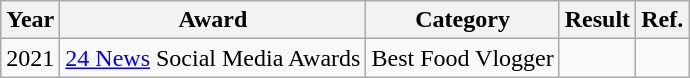<table class="wikitable">
<tr>
<th>Year</th>
<th>Award</th>
<th>Category</th>
<th>Result</th>
<th>Ref.</th>
</tr>
<tr>
<td>2021</td>
<td><a href='#'>24 News</a> Social Media Awards</td>
<td>Best Food Vlogger</td>
<td></td>
<td></td>
</tr>
</table>
